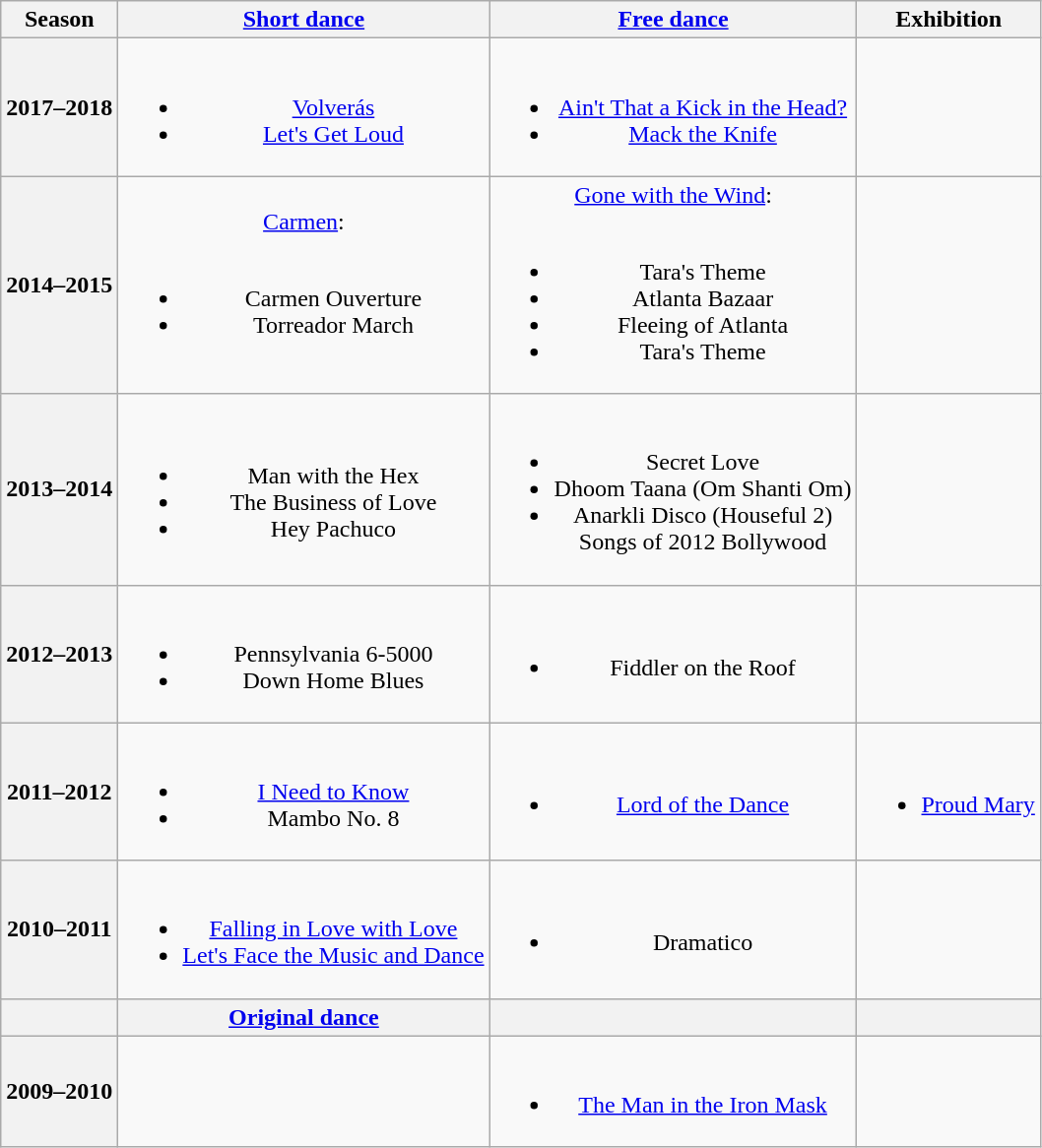<table class="wikitable" style="text-align:center">
<tr>
<th>Season</th>
<th><a href='#'>Short dance</a></th>
<th><a href='#'>Free dance</a></th>
<th>Exhibition</th>
</tr>
<tr>
<th>2017–2018 <br> </th>
<td><br><ul><li><a href='#'>Volverás</a> <br></li><li><a href='#'>Let's Get Loud</a> <br></li></ul></td>
<td><br><ul><li><a href='#'>Ain't That a Kick in the Head?</a> <br></li><li><a href='#'>Mack the Knife</a> <br></li></ul></td>
<td></td>
</tr>
<tr>
<th>2014–2015 <br> </th>
<td><a href='#'>Carmen</a>: <br><br><ul><li> Carmen Ouverture</li><li> Torreador March <br></li></ul></td>
<td><a href='#'>Gone with the Wind</a>: <br><br><ul><li>Tara's Theme <br></li><li>Atlanta Bazaar</li><li>Fleeing of Atlanta</li><li>Tara's Theme <br></li></ul></td>
<td></td>
</tr>
<tr>
<th>2013–2014 <br> </th>
<td><br><ul><li> Man with the Hex</li><li> The Business of Love <br></li><li> Hey Pachuco <br></li></ul></td>
<td><br><ul><li>Secret Love <br></li><li>Dhoom Taana (Om Shanti Om)</li><li>Anarkli Disco (Houseful 2) <br> Songs of 2012 Bollywood</li></ul></td>
<td></td>
</tr>
<tr>
<th>2012–2013 <br> </th>
<td><br><ul><li>Pennsylvania 6-5000 <br></li><li>Down Home Blues <br></li></ul></td>
<td><br><ul><li>Fiddler on the Roof <br></li></ul></td>
<td></td>
</tr>
<tr>
<th>2011–2012 <br> </th>
<td><br><ul><li><a href='#'>I Need to Know</a> <br></li><li>Mambo No. 8 <br></li></ul></td>
<td><br><ul><li><a href='#'>Lord of the Dance</a> <br></li></ul></td>
<td><br><ul><li><a href='#'>Proud Mary</a> <br></li></ul></td>
</tr>
<tr>
<th>2010–2011 <br> </th>
<td><br><ul><li><a href='#'>Falling in Love with Love</a> <br></li><li><a href='#'>Let's Face the Music and Dance</a> <br></li></ul></td>
<td><br><ul><li>Dramatico <br></li></ul></td>
<td></td>
</tr>
<tr>
<th></th>
<th><a href='#'>Original dance</a></th>
<th></th>
<th></th>
</tr>
<tr>
<th>2009–2010 <br> </th>
<td></td>
<td><br><ul><li><a href='#'>The Man in the Iron Mask</a> <br></li></ul></td>
<td></td>
</tr>
</table>
